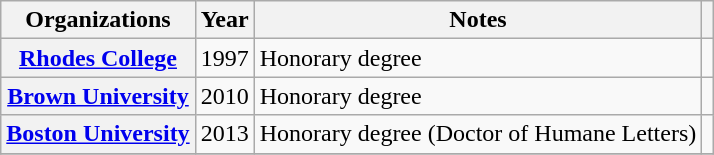<table class= "wikitable plainrowheaders sortable">
<tr>
<th>Organizations</th>
<th scope="col">Year</th>
<th scope="col">Notes</th>
<th scope="col" class="unsortable"></th>
</tr>
<tr>
<th scope="row" rowspan="1"><a href='#'>Rhodes College</a></th>
<td style="text-align:center;">1997</td>
<td>Honorary degree</td>
<td style="text-align:center;"></td>
</tr>
<tr>
<th scope="row" rowspan="1"><a href='#'>Brown University</a></th>
<td style="text-align:center;">2010</td>
<td>Honorary degree</td>
<td style="text-align:center;"></td>
</tr>
<tr>
<th scope="row" rowspan="1"><a href='#'>Boston University</a></th>
<td style="text-align:center;">2013</td>
<td>Honorary degree (Doctor of Humane Letters)</td>
<td style="text-align:center;"></td>
</tr>
<tr>
</tr>
</table>
